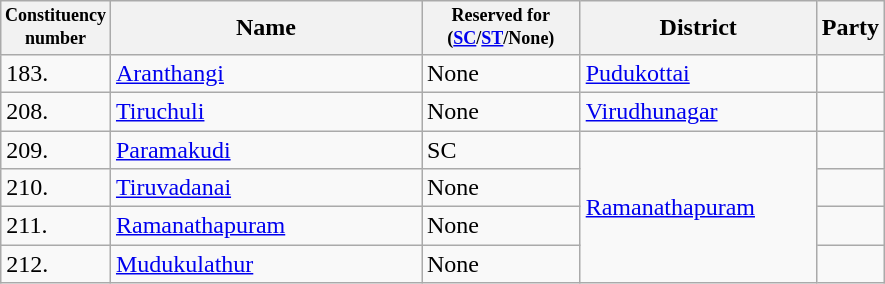<table class="wikitable sortable">
<tr>
<th width="50px" style="font-size:75%">Constituency number</th>
<th width="200px">Name</th>
<th width="100px" style="font-size:75%">Reserved for (<a href='#'>SC</a>/<a href='#'>ST</a>/None)</th>
<th width="150px">District</th>
<th colspan="2">Party</th>
</tr>
<tr>
<td>183.</td>
<td><a href='#'>Aranthangi</a></td>
<td>None</td>
<td><a href='#'>Pudukottai</a></td>
<td></td>
</tr>
<tr>
<td>208.</td>
<td><a href='#'>Tiruchuli</a></td>
<td>None</td>
<td><a href='#'>Virudhunagar</a></td>
<td></td>
</tr>
<tr>
<td>209.</td>
<td><a href='#'>Paramakudi</a></td>
<td>SC</td>
<td rowspan="4"><a href='#'>Ramanathapuram</a></td>
<td></td>
</tr>
<tr>
<td>210.</td>
<td><a href='#'>Tiruvadanai</a></td>
<td>None</td>
<td></td>
</tr>
<tr>
<td>211.</td>
<td><a href='#'>Ramanathapuram</a></td>
<td>None</td>
<td></td>
</tr>
<tr>
<td>212.</td>
<td><a href='#'>Mudukulathur</a></td>
<td>None</td>
<td></td>
</tr>
</table>
